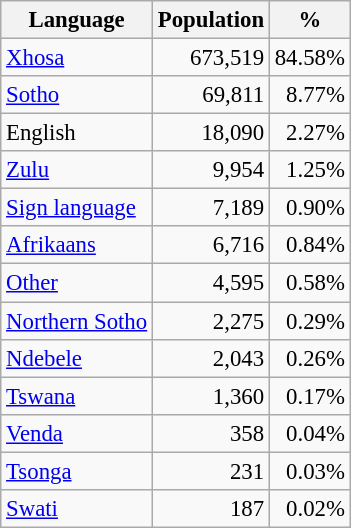<table class="wikitable" style="font-size: 95%; text-align: right">
<tr>
<th>Language</th>
<th>Population</th>
<th>%</th>
</tr>
<tr>
<td align=left><a href='#'>Xhosa</a></td>
<td>673,519</td>
<td>84.58%</td>
</tr>
<tr>
<td align=left><a href='#'>Sotho</a></td>
<td>69,811</td>
<td>8.77%</td>
</tr>
<tr>
<td align=left>English</td>
<td>18,090</td>
<td>2.27%</td>
</tr>
<tr>
<td align=left><a href='#'>Zulu</a></td>
<td>9,954</td>
<td>1.25%</td>
</tr>
<tr>
<td align=left><a href='#'>Sign language</a></td>
<td>7,189</td>
<td>0.90%</td>
</tr>
<tr>
<td align=left><a href='#'>Afrikaans</a></td>
<td>6,716</td>
<td>0.84%</td>
</tr>
<tr>
<td align=left><a href='#'>Other</a></td>
<td>4,595</td>
<td>0.58%</td>
</tr>
<tr>
<td align=left><a href='#'>Northern Sotho</a></td>
<td>2,275</td>
<td>0.29%</td>
</tr>
<tr>
<td align=left><a href='#'>Ndebele</a></td>
<td>2,043</td>
<td>0.26%</td>
</tr>
<tr>
<td align=left><a href='#'>Tswana</a></td>
<td>1,360</td>
<td>0.17%</td>
</tr>
<tr>
<td align=left><a href='#'>Venda</a></td>
<td>358</td>
<td>0.04%</td>
</tr>
<tr>
<td align=left><a href='#'>Tsonga</a></td>
<td>231</td>
<td>0.03%</td>
</tr>
<tr>
<td align=left><a href='#'>Swati</a></td>
<td>187</td>
<td>0.02%</td>
</tr>
</table>
